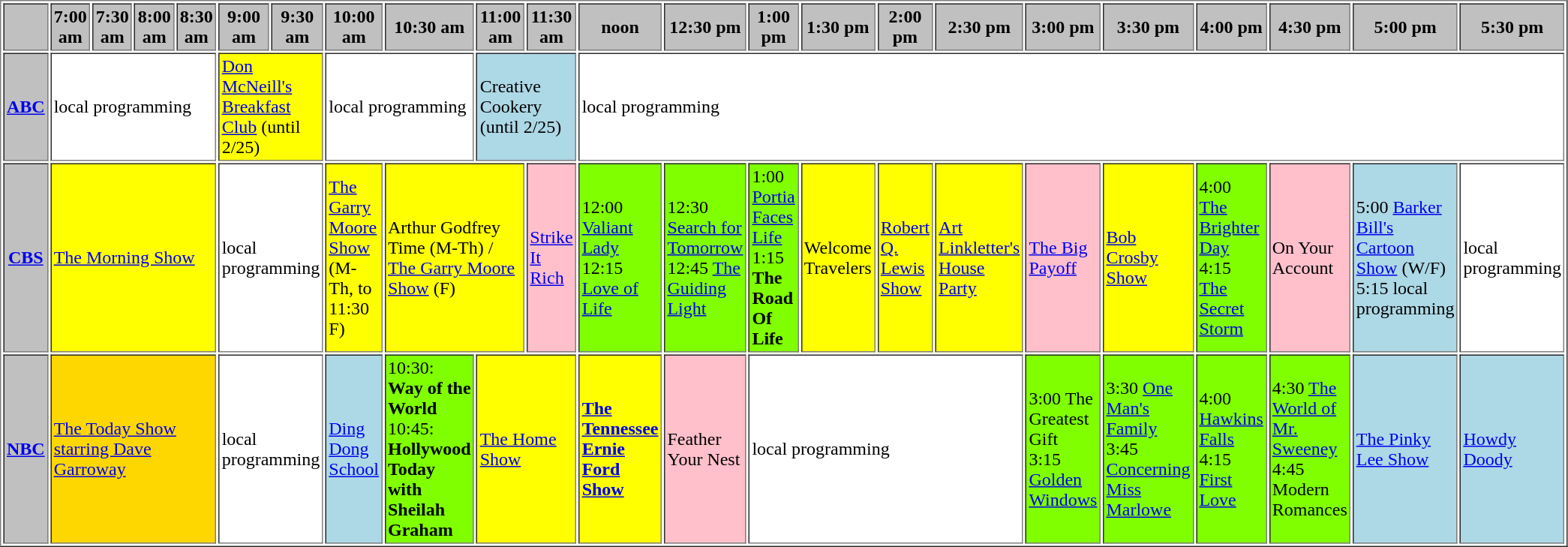<table border="1" cellpadding="2">
<tr>
<th bgcolor="#C0C0C0"> </th>
<th width="13%" bgcolor="#C0C0C0">7:00 am</th>
<th width="14%" bgcolor="#C0C0C0">7:30 am</th>
<th width="13%" bgcolor="#C0C0C0">8:00 am</th>
<th width="14%" bgcolor="#C0C0C0">8:30 am</th>
<th width="13%" bgcolor="#C0C0C0">9:00 am</th>
<th width="14%" bgcolor="#C0C0C0">9:30 am</th>
<th width="13%" bgcolor="#C0C0C0">10:00 am</th>
<th width="14%" bgcolor="#C0C0C0">10:30 am</th>
<th width="13%" bgcolor="#C0C0C0">11:00 am</th>
<th width="14%" bgcolor="#C0C0C0">11:30 am</th>
<th width="13%" bgcolor="#C0C0C0">noon</th>
<th width="14%" bgcolor="#C0C0C0">12:30 pm</th>
<th width="13%" bgcolor="#C0C0C0">1:00 pm</th>
<th width="14%" bgcolor="#C0C0C0">1:30 pm</th>
<th width="13%" bgcolor="#C0C0C0">2:00 pm</th>
<th width="14%" bgcolor="#C0C0C0">2:30 pm</th>
<th width="13%" bgcolor="#C0C0C0">3:00 pm</th>
<th width="14%" bgcolor="#C0C0C0">3:30 pm</th>
<th width="13%" bgcolor="#C0C0C0">4:00 pm</th>
<th width="14%" bgcolor="#C0C0C0">4:30 pm</th>
<th width="13%" bgcolor="#C0C0C0">5:00 pm</th>
<th width="14%" bgcolor="#C0C0C0">5:30 pm</th>
</tr>
<tr>
<th bgcolor="#C0C0C0"><a href='#'>ABC</a></th>
<td bgcolor="white" colspan="4">local programming</td>
<td bgcolor="yellow" colspan="2"><a href='#'>Don McNeill's Breakfast Club</a> (until 2/25)</td>
<td bgcolor="white" colspan="2">local programming</td>
<td bgcolor="lightblue" colspan="2">Creative Cookery (until 2/25)</td>
<td bgcolor="white" colspan="12">local programming</td>
</tr>
<tr>
<th bgcolor="#C0C0C0"><a href='#'>CBS</a></th>
<td bgcolor="yellow" colspan="4"><a href='#'>The Morning Show</a></td>
<td bgcolor="white" colspan="2">local programming</td>
<td bgcolor="yellow"><a href='#'>The Garry Moore Show</a> (M-Th, to 11:30 F)</td>
<td bgcolor="yellow" colspan="2">Arthur Godfrey Time (M-Th) / <a href='#'>The Garry Moore Show</a> (F)</td>
<td bgcolor="pink"><a href='#'>Strike It Rich</a></td>
<td bgcolor="chartreuse">12:00 <a href='#'>Valiant Lady</a><br>12:15 <a href='#'>Love of Life</a></td>
<td bgcolor="chartreuse">12:30 <a href='#'>Search for Tomorrow</a><br>12:45 <a href='#'>The Guiding Light</a></td>
<td bgcolor="chartreuse">1:00 <a href='#'>Portia Faces Life</a><br>1:15 <strong>The Road Of Life</strong></td>
<td bgcolor="yellow">Welcome Travelers</td>
<td bgcolor="yellow"><a href='#'>Robert Q. Lewis Show</a></td>
<td bgcolor="yellow"><a href='#'>Art Linkletter's House Party</a></td>
<td bgcolor="pink"><a href='#'>The Big Payoff</a></td>
<td bgcolor="yellow"><a href='#'>Bob Crosby Show</a></td>
<td bgcolor="chartreuse">4:00 <a href='#'>The Brighter Day</a><br>4:15 <a href='#'>The Secret Storm</a></td>
<td bgcolor="pink">On Your Account</td>
<td bgcolor="lightblue">5:00 <a href='#'>Barker Bill's Cartoon Show</a> (W/F)<br>5:15 local programming</td>
<td bgcolor="white">local programming</td>
</tr>
<tr>
<th bgcolor="#C0C0C0"><a href='#'>NBC</a></th>
<td bgcolor="gold" colspan="4"><a href='#'>The Today Show starring Dave Garroway</a></td>
<td bgcolor="white" colspan="2">local programming</td>
<td bgcolor="lightblue"><a href='#'>Ding Dong School</a></td>
<td bgcolor="chartreuse">10:30: <strong>Way of the World</strong> 10:45: <strong>Hollywood Today with Sheilah Graham</strong></td>
<td colspan="2" bgcolor="yellow"><a href='#'>The Home Show</a></td>
<td bgcolor="yellow"><strong><a href='#'>The Tennessee Ernie Ford Show</a></strong></td>
<td bgcolor="pink">Feather Your Nest</td>
<td bgcolor="white" colspan="4">local programming</td>
<td bgcolor="chartreuse">3:00 The Greatest Gift<br>3:15 <a href='#'>Golden Windows</a></td>
<td bgcolor="chartreuse">3:30 <a href='#'>One Man's Family</a><br>3:45 <a href='#'>Concerning Miss Marlowe</a></td>
<td bgcolor="chartreuse">4:00 <a href='#'>Hawkins Falls</a><br>4:15 <a href='#'>First Love</a></td>
<td bgcolor="chartreuse">4:30 <a href='#'>The World of Mr. Sweeney</a><br>4:45 Modern Romances</td>
<td bgcolor="lightblue"><a href='#'>The Pinky Lee Show</a></td>
<td bgcolor="lightblue"><a href='#'>Howdy Doody</a></td>
</tr>
</table>
